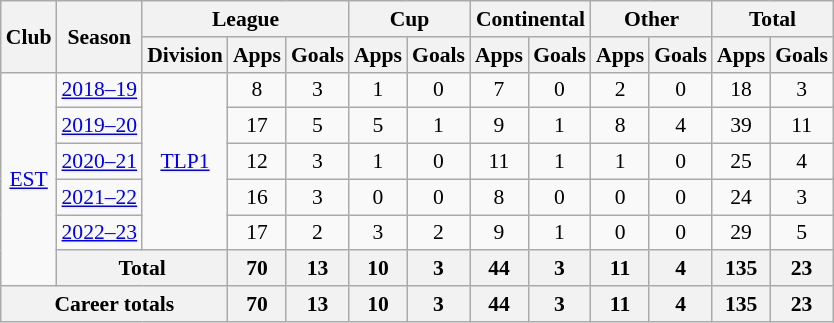<table class="wikitable" style="font-size:90%; text-align: center">
<tr>
<th rowspan=2>Club</th>
<th rowspan=2>Season</th>
<th colspan=3>League</th>
<th colspan=2>Cup</th>
<th colspan=2>Continental</th>
<th colspan=2>Other</th>
<th colspan=2>Total</th>
</tr>
<tr>
<th>Division</th>
<th>Apps</th>
<th>Goals</th>
<th>Apps</th>
<th>Goals</th>
<th>Apps</th>
<th>Goals</th>
<th>Apps</th>
<th>Goals</th>
<th>Apps</th>
<th>Goals</th>
</tr>
<tr>
<td rowspan=6><a href='#'>EST</a></td>
<td><a href='#'>2018–19</a></td>
<td rowspan=5><a href='#'>TLP1</a></td>
<td>8</td>
<td>3</td>
<td>1</td>
<td>0</td>
<td>7</td>
<td>0</td>
<td>2</td>
<td>0</td>
<td>18</td>
<td>3</td>
</tr>
<tr>
<td><a href='#'>2019–20</a></td>
<td>17</td>
<td>5</td>
<td>5</td>
<td>1</td>
<td>9</td>
<td>1</td>
<td>8</td>
<td>4</td>
<td>39</td>
<td>11</td>
</tr>
<tr>
<td><a href='#'>2020–21</a></td>
<td>12</td>
<td>3</td>
<td>1</td>
<td>0</td>
<td>11</td>
<td>1</td>
<td>1</td>
<td>0</td>
<td>25</td>
<td>4</td>
</tr>
<tr>
<td><a href='#'>2021–22</a></td>
<td>16</td>
<td>3</td>
<td>0</td>
<td>0</td>
<td>8</td>
<td>0</td>
<td>0</td>
<td>0</td>
<td>24</td>
<td>3</td>
</tr>
<tr>
<td><a href='#'>2022–23</a></td>
<td>17</td>
<td>2</td>
<td>3</td>
<td>2</td>
<td>9</td>
<td>1</td>
<td>0</td>
<td>0</td>
<td>29</td>
<td>5</td>
</tr>
<tr>
<th colspan=2>Total</th>
<th>70</th>
<th>13</th>
<th>10</th>
<th>3</th>
<th>44</th>
<th>3</th>
<th>11</th>
<th>4</th>
<th>135</th>
<th>23</th>
</tr>
<tr>
<th colspan=3>Career totals</th>
<th>70</th>
<th>13</th>
<th>10</th>
<th>3</th>
<th>44</th>
<th>3</th>
<th>11</th>
<th>4</th>
<th>135</th>
<th>23</th>
</tr>
</table>
